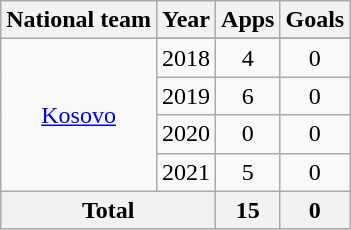<table class="wikitable" style="text-align:center">
<tr>
<th>National team</th>
<th>Year</th>
<th>Apps</th>
<th>Goals</th>
</tr>
<tr>
<td rowspan="5"><a href='#'>Kosovo</a></td>
</tr>
<tr>
<td>2018</td>
<td>4</td>
<td>0</td>
</tr>
<tr>
<td>2019</td>
<td>6</td>
<td>0</td>
</tr>
<tr>
<td>2020</td>
<td>0</td>
<td>0</td>
</tr>
<tr>
<td>2021</td>
<td>5</td>
<td>0</td>
</tr>
<tr>
<th colspan="2">Total</th>
<th>15</th>
<th>0</th>
</tr>
</table>
